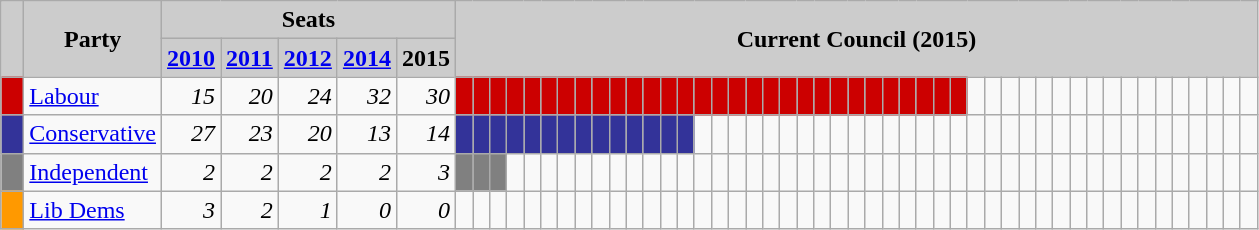<table class="wikitable">
<tr>
<th style="background:#ccc" rowspan="2">  </th>
<th style="background:#ccc" rowspan="2">Party</th>
<th style="background:#ccc" colspan="5">Seats</th>
<th style="background:#ccc" colspan="47" rowspan="2">Current Council (2015)</th>
</tr>
<tr>
<th style="background:#ccc"><a href='#'>2010</a></th>
<th style="background:#ccc"><a href='#'>2011</a></th>
<th style="background:#ccc"><a href='#'>2012</a></th>
<th style="background:#ccc"><a href='#'>2014</a></th>
<th style="background:#ccc">2015</th>
</tr>
<tr>
<td style="background:#c00"> </td>
<td><a href='#'>Labour</a></td>
<td style="text-align: right"><em>15</em></td>
<td style="text-align: right"><em>20</em></td>
<td style="text-align: right"><em>24</em></td>
<td style="text-align: right"><em>32</em></td>
<td style="text-align: right"><em>30</em></td>
<td style="background:#c00"> </td>
<td style="background:#c00"> </td>
<td style="background:#c00"> </td>
<td style="background:#c00"> </td>
<td style="background:#c00"> </td>
<td style="background:#c00"> </td>
<td style="background:#c00"> </td>
<td style="background:#c00"> </td>
<td style="background:#c00"> </td>
<td style="background:#c00"> </td>
<td style="background:#c00"> </td>
<td style="background:#c00"> </td>
<td style="background:#c00"> </td>
<td style="background:#c00"> </td>
<td style="background:#c00"> </td>
<td style="background:#c00"> </td>
<td style="background:#c00"> </td>
<td style="background:#c00"> </td>
<td style="background:#c00"> </td>
<td style="background:#c00"> </td>
<td style="background:#c00"> </td>
<td style="background:#c00"> </td>
<td style="background:#c00"> </td>
<td style="background:#c00"> </td>
<td style="background:#c00"> </td>
<td style="background:#c00"> </td>
<td style="background:#c00"> </td>
<td style="background:#c00"> </td>
<td style="background:#c00"> </td>
<td style="background:#c00"> </td>
<td> </td>
<td> </td>
<td> </td>
<td> </td>
<td> </td>
<td> </td>
<td> </td>
<td> </td>
<td> </td>
<td> </td>
<td> </td>
<td> </td>
<td> </td>
<td> </td>
<td> </td>
<td> </td>
<td> </td>
</tr>
<tr>
<td style="background:#339"> </td>
<td><a href='#'>Conservative</a></td>
<td style="text-align: right"><em>27</em></td>
<td style="text-align: right"><em>23</em></td>
<td style="text-align: right"><em>20</em></td>
<td style="text-align: right"><em>13</em></td>
<td style="text-align: right"><em>14</em></td>
<td style="background:#339"> </td>
<td style="background:#339"> </td>
<td style="background:#339"> </td>
<td style="background:#339"> </td>
<td style="background:#339"> </td>
<td style="background:#339"> </td>
<td style="background:#339"> </td>
<td style="background:#339"> </td>
<td style="background:#339"> </td>
<td style="background:#339"> </td>
<td style="background:#339"> </td>
<td style="background:#339"> </td>
<td style="background:#339"> </td>
<td style="background:#339"> </td>
<td> </td>
<td> </td>
<td> </td>
<td> </td>
<td> </td>
<td> </td>
<td> </td>
<td> </td>
<td> </td>
<td> </td>
<td> </td>
<td> </td>
<td> </td>
<td> </td>
<td> </td>
<td> </td>
<td> </td>
<td> </td>
<td> </td>
<td> </td>
<td> </td>
<td> </td>
<td> </td>
<td> </td>
<td> </td>
<td> </td>
<td> </td>
<td> </td>
<td> </td>
<td> </td>
<td> </td>
<td> </td>
<td> </td>
</tr>
<tr>
<td style="background:gray"> </td>
<td><a href='#'>Independent</a></td>
<td style="text-align: right"><em>2</em></td>
<td style="text-align: right"><em>2</em></td>
<td style="text-align: right"><em>2</em></td>
<td style="text-align: right"><em>2</em></td>
<td style="text-align: right"><em>3</em></td>
<td style="background:gray"> </td>
<td style="background:gray"> </td>
<td style="background:gray"> </td>
<td> </td>
<td> </td>
<td> </td>
<td> </td>
<td> </td>
<td> </td>
<td> </td>
<td> </td>
<td> </td>
<td> </td>
<td> </td>
<td> </td>
<td> </td>
<td> </td>
<td> </td>
<td> </td>
<td> </td>
<td> </td>
<td> </td>
<td> </td>
<td> </td>
<td> </td>
<td> </td>
<td> </td>
<td> </td>
<td> </td>
<td> </td>
<td> </td>
<td> </td>
<td> </td>
<td> </td>
<td> </td>
<td> </td>
<td> </td>
<td> </td>
<td> </td>
<td> </td>
<td> </td>
<td> </td>
<td> </td>
<td> </td>
<td> </td>
<td> </td>
<td> </td>
</tr>
<tr>
<td style="background:#f90"> </td>
<td><a href='#'>Lib Dems</a></td>
<td style="text-align: right"><em>3</em></td>
<td style="text-align: right"><em>2</em></td>
<td style="text-align: right"><em>1</em></td>
<td style="text-align: right"><em>0</em></td>
<td style="text-align: right"><em>0</em></td>
<td> </td>
<td> </td>
<td> </td>
<td> </td>
<td> </td>
<td> </td>
<td> </td>
<td> </td>
<td> </td>
<td> </td>
<td> </td>
<td> </td>
<td> </td>
<td> </td>
<td> </td>
<td> </td>
<td> </td>
<td> </td>
<td> </td>
<td> </td>
<td> </td>
<td> </td>
<td> </td>
<td> </td>
<td> </td>
<td> </td>
<td> </td>
<td> </td>
<td> </td>
<td> </td>
<td> </td>
<td> </td>
<td> </td>
<td> </td>
<td> </td>
<td> </td>
<td> </td>
<td> </td>
<td> </td>
<td> </td>
<td> </td>
<td> </td>
<td> </td>
<td> </td>
<td> </td>
<td> </td>
<td> </td>
</tr>
</table>
